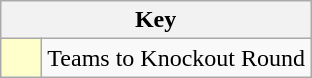<table class="wikitable" style="text-align: center;">
<tr>
<th colspan=2>Key</th>
</tr>
<tr>
<td style="background:#ffffcc; width:20px;"></td>
<td align=left>Teams to Knockout Round</td>
</tr>
</table>
